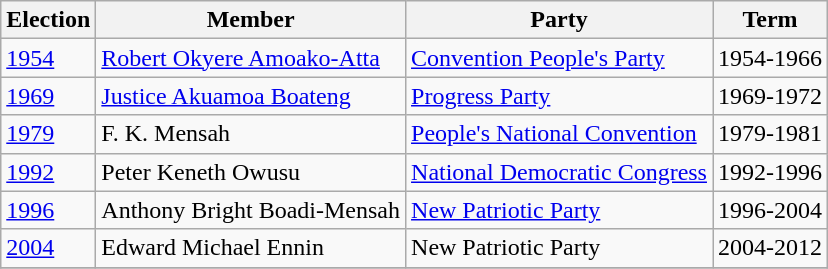<table class="wikitable">
<tr>
<th>Election</th>
<th>Member</th>
<th>Party</th>
<th>Term</th>
</tr>
<tr>
<td><a href='#'>1954</a></td>
<td><a href='#'>Robert Okyere Amoako-Atta</a></td>
<td><a href='#'>Convention People's Party</a></td>
<td>1954-1966</td>
</tr>
<tr>
<td><a href='#'>1969</a></td>
<td><a href='#'>Justice Akuamoa Boateng</a></td>
<td><a href='#'>Progress Party</a></td>
<td>1969‐1972</td>
</tr>
<tr>
<td><a href='#'>1979</a></td>
<td>F. K. Mensah</td>
<td><a href='#'>People's National Convention</a></td>
<td>1979-1981</td>
</tr>
<tr>
<td><a href='#'>1992</a></td>
<td>Peter Keneth Owusu</td>
<td><a href='#'>National Democratic Congress</a></td>
<td>1992-1996</td>
</tr>
<tr>
<td><a href='#'>1996</a></td>
<td>Anthony Bright Boadi-Mensah</td>
<td><a href='#'>New Patriotic Party</a></td>
<td>1996‐2004</td>
</tr>
<tr>
<td><a href='#'>2004</a></td>
<td>Edward Michael Ennin</td>
<td>New Patriotic Party</td>
<td>2004‐2012</td>
</tr>
<tr>
</tr>
</table>
